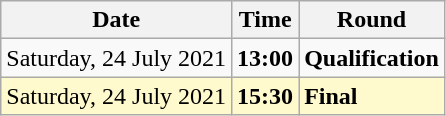<table class="wikitable">
<tr>
<th>Date</th>
<th>Time</th>
<th>Round</th>
</tr>
<tr>
<td>Saturday, 24 July 2021</td>
<td><strong>13:00</strong></td>
<td><strong>Qualification</strong></td>
</tr>
<tr style=background:lemonchiffon>
<td>Saturday, 24 July 2021</td>
<td><strong>15:30</strong></td>
<td><strong>Final</strong></td>
</tr>
</table>
